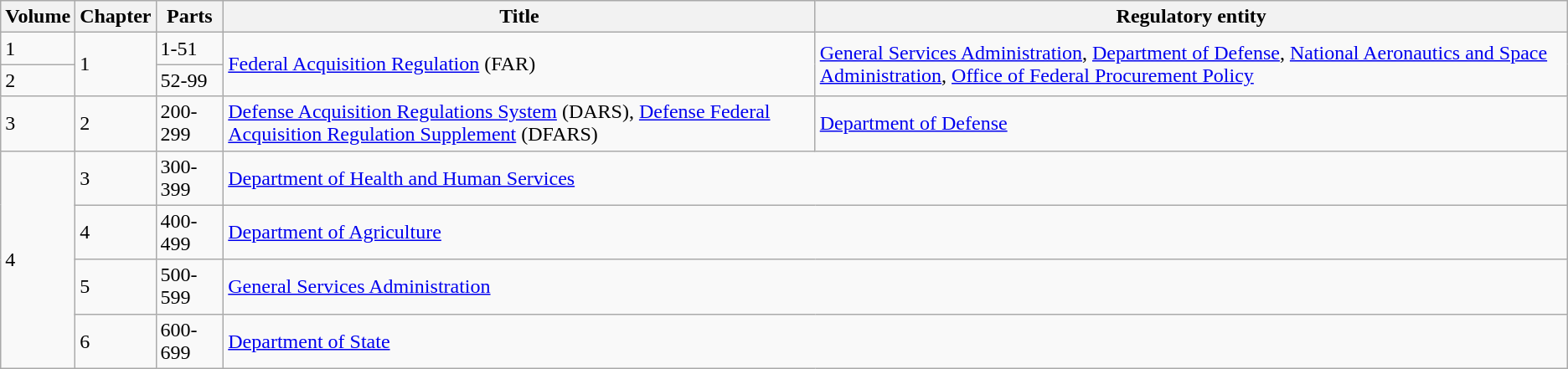<table class="wikitable">
<tr>
<th>Volume</th>
<th>Chapter</th>
<th>Parts</th>
<th>Title</th>
<th>Regulatory entity</th>
</tr>
<tr>
<td>1</td>
<td rowspan="2">1</td>
<td>1-51</td>
<td rowspan="2"><a href='#'>Federal Acquisition Regulation</a> (FAR)</td>
<td rowspan="2"><a href='#'>General Services Administration</a>, <a href='#'>Department of Defense</a>, <a href='#'>National Aeronautics and Space Administration</a>, <a href='#'>Office of Federal Procurement Policy</a></td>
</tr>
<tr>
<td>2</td>
<td>52-99</td>
</tr>
<tr>
<td>3</td>
<td>2</td>
<td>200-299</td>
<td><a href='#'>Defense Acquisition Regulations System</a> (DARS), <a href='#'>Defense Federal Acquisition Regulation Supplement</a> (DFARS)</td>
<td><a href='#'>Department of Defense</a></td>
</tr>
<tr>
<td rowspan="4">4</td>
<td>3</td>
<td>300-399</td>
<td colspan="2"><a href='#'>Department of Health and Human Services</a></td>
</tr>
<tr>
<td>4</td>
<td>400-499</td>
<td colspan="2"><a href='#'>Department of Agriculture</a></td>
</tr>
<tr>
<td>5</td>
<td>500-599</td>
<td colspan="2"><a href='#'>General Services Administration</a></td>
</tr>
<tr>
<td>6</td>
<td>600-699</td>
<td colspan="2"><a href='#'>Department of State</a></td>
</tr>
</table>
